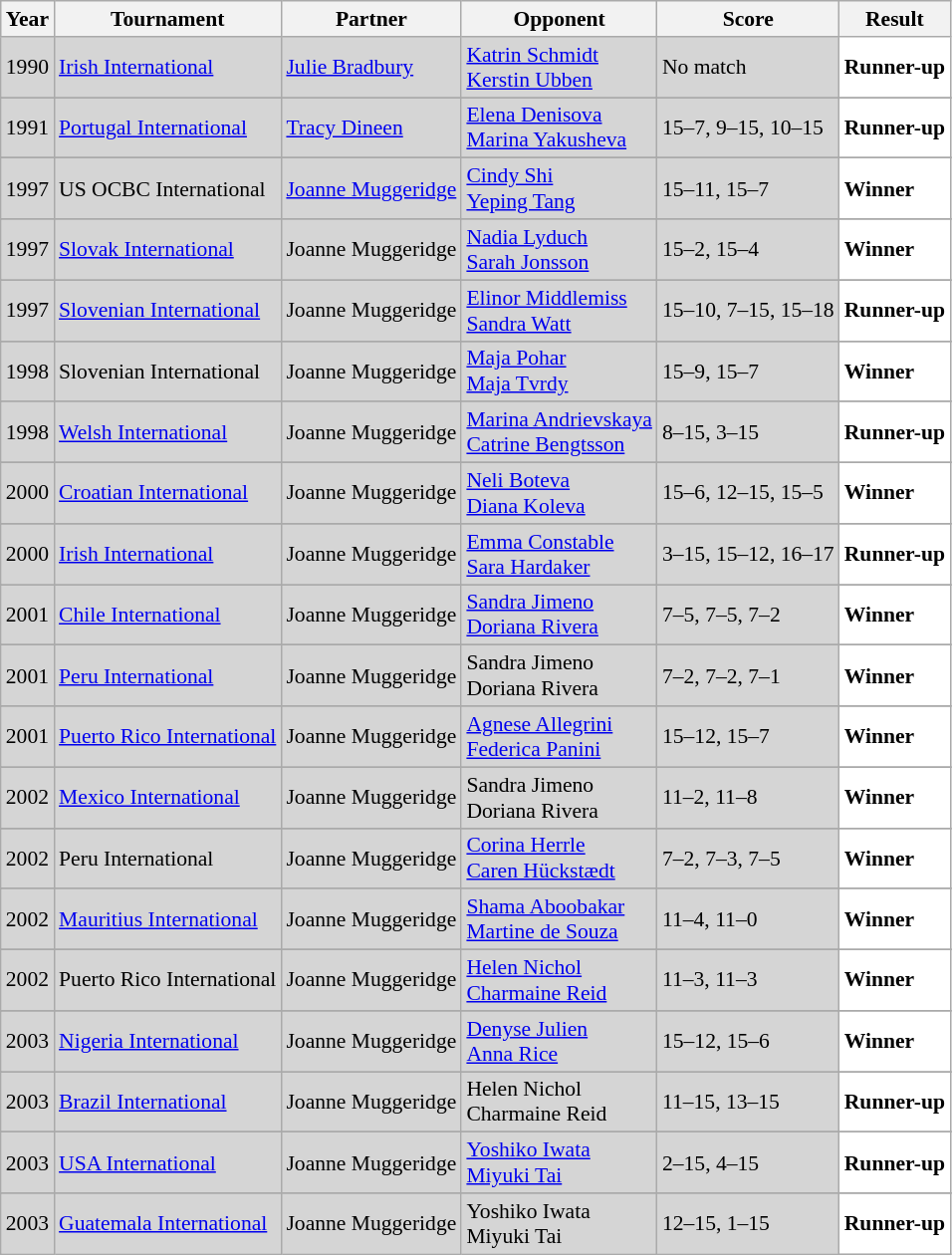<table class="sortable wikitable" style="font-size: 90%;">
<tr>
<th>Year</th>
<th>Tournament</th>
<th>Partner</th>
<th>Opponent</th>
<th>Score</th>
<th>Result</th>
</tr>
<tr style="background:#D5D5D5">
<td align="center">1990</td>
<td align="left"><a href='#'>Irish International</a></td>
<td align="left"> <a href='#'>Julie Bradbury</a></td>
<td align="left"> <a href='#'>Katrin Schmidt</a> <br>  <a href='#'>Kerstin Ubben</a></td>
<td align="left">No match</td>
<td style="text-align:left; background:white"> <strong>Runner-up</strong></td>
</tr>
<tr>
</tr>
<tr style="background:#D5D5D5">
<td align="center">1991</td>
<td align="left"><a href='#'>Portugal International</a></td>
<td align="left"> <a href='#'>Tracy Dineen</a></td>
<td align="left"> <a href='#'>Elena Denisova</a> <br>  <a href='#'>Marina Yakusheva</a></td>
<td align="left">15–7, 9–15, 10–15</td>
<td style="text-align:left; background:white"> <strong>Runner-up</strong></td>
</tr>
<tr>
</tr>
<tr style="background:#D5D5D5">
<td align="center">1997</td>
<td align="left">US OCBC International</td>
<td align="left"> <a href='#'>Joanne Muggeridge</a></td>
<td align="left"> <a href='#'>Cindy Shi</a> <br>  <a href='#'>Yeping Tang</a></td>
<td align="left">15–11, 15–7</td>
<td style="text-align:left; background:white"> <strong>Winner</strong></td>
</tr>
<tr>
</tr>
<tr style="background:#D5D5D5">
<td align="center">1997</td>
<td align="left"><a href='#'>Slovak International</a></td>
<td align="left"> Joanne Muggeridge</td>
<td align="left"> <a href='#'>Nadia Lyduch</a> <br>  <a href='#'>Sarah Jonsson</a></td>
<td align="left">15–2, 15–4</td>
<td style="text-align:left; background:white"> <strong>Winner</strong></td>
</tr>
<tr>
</tr>
<tr style="background:#D5D5D5">
<td align="center">1997</td>
<td align="left"><a href='#'>Slovenian International</a></td>
<td align="left"> Joanne Muggeridge</td>
<td align="left"> <a href='#'>Elinor Middlemiss</a> <br>  <a href='#'>Sandra Watt</a></td>
<td align="left">15–10, 7–15, 15–18</td>
<td style="text-align:left; background:white"> <strong>Runner-up</strong></td>
</tr>
<tr>
</tr>
<tr style="background:#D5D5D5">
<td align="center">1998</td>
<td align="left">Slovenian International</td>
<td align="left"> Joanne Muggeridge</td>
<td align="left"> <a href='#'>Maja Pohar</a> <br>  <a href='#'>Maja Tvrdy</a></td>
<td align="left">15–9, 15–7</td>
<td style="text-align:left; background:white"> <strong>Winner</strong></td>
</tr>
<tr>
</tr>
<tr style="background:#D5D5D5">
<td align="center">1998</td>
<td align="left"><a href='#'>Welsh International</a></td>
<td align="left"> Joanne Muggeridge</td>
<td align="left"> <a href='#'>Marina Andrievskaya</a> <br>  <a href='#'>Catrine Bengtsson</a></td>
<td align="left">8–15, 3–15</td>
<td style="text-align:left; background:white"> <strong>Runner-up</strong></td>
</tr>
<tr>
</tr>
<tr style="background:#D5D5D5">
<td align="center">2000</td>
<td align="left"><a href='#'>Croatian International</a></td>
<td align="left"> Joanne Muggeridge</td>
<td align="left"> <a href='#'>Neli Boteva</a> <br>  <a href='#'>Diana Koleva</a></td>
<td align="left">15–6, 12–15, 15–5</td>
<td style="text-align:left; background:white"> <strong>Winner</strong></td>
</tr>
<tr>
</tr>
<tr style="background:#D5D5D5">
<td align="center">2000</td>
<td align="left"><a href='#'>Irish International</a></td>
<td align="left"> Joanne Muggeridge</td>
<td align="left"> <a href='#'>Emma Constable</a> <br>  <a href='#'>Sara Hardaker</a></td>
<td align="left">3–15, 15–12, 16–17</td>
<td style="text-align:left; background:white"> <strong>Runner-up</strong></td>
</tr>
<tr>
</tr>
<tr style="background:#D5D5D5">
<td align="center">2001</td>
<td align="left"><a href='#'>Chile International</a></td>
<td align="left"> Joanne Muggeridge</td>
<td align="left"> <a href='#'>Sandra Jimeno</a><br> <a href='#'>Doriana Rivera</a></td>
<td align="left">7–5, 7–5, 7–2</td>
<td style="text-align:left; background:white"> <strong>Winner</strong></td>
</tr>
<tr>
</tr>
<tr style="background:#D5D5D5">
<td align="center">2001</td>
<td align="left"><a href='#'>Peru International</a></td>
<td align="left"> Joanne Muggeridge</td>
<td align="left"> Sandra Jimeno<br> Doriana Rivera</td>
<td align="left">7–2, 7–2, 7–1</td>
<td style="text-align:left; background:white"> <strong>Winner</strong></td>
</tr>
<tr>
</tr>
<tr style="background:#D5D5D5">
<td align="center">2001</td>
<td align="left"><a href='#'>Puerto Rico International</a></td>
<td align="left"> Joanne Muggeridge</td>
<td align="left"> <a href='#'>Agnese Allegrini</a><br> <a href='#'>Federica Panini</a></td>
<td align="left">15–12, 15–7</td>
<td style="text-align:left; background:white"> <strong>Winner</strong></td>
</tr>
<tr>
</tr>
<tr style="background:#D5D5D5">
<td align="center">2002</td>
<td align="left"><a href='#'>Mexico International</a></td>
<td align="left"> Joanne Muggeridge</td>
<td align="left"> Sandra Jimeno <br>  Doriana Rivera</td>
<td align="left">11–2, 11–8</td>
<td style="text-align:left; background:white"> <strong>Winner</strong></td>
</tr>
<tr>
</tr>
<tr style="background:#D5D5D5">
<td align="center">2002</td>
<td align="left">Peru International</td>
<td align="left"> Joanne Muggeridge</td>
<td align="left"> <a href='#'>Corina Herrle</a><br> <a href='#'>Caren Hückstædt</a></td>
<td align="left">7–2, 7–3, 7–5</td>
<td style="text-align:left; background:white"> <strong>Winner</strong></td>
</tr>
<tr>
</tr>
<tr style="background:#D5D5D5">
<td align="center">2002</td>
<td align="left"><a href='#'>Mauritius International</a></td>
<td align="left"> Joanne Muggeridge</td>
<td align="left"> <a href='#'>Shama Aboobakar</a> <br>  <a href='#'>Martine de Souza</a></td>
<td align="left">11–4, 11–0</td>
<td style="text-align:left; background:white"> <strong>Winner</strong></td>
</tr>
<tr>
</tr>
<tr style="background:#D5D5D5">
<td align="center">2002</td>
<td align="left">Puerto Rico International</td>
<td align="left"> Joanne Muggeridge</td>
<td align="left"> <a href='#'>Helen Nichol</a><br> <a href='#'>Charmaine Reid</a></td>
<td align="left">11–3, 11–3</td>
<td style="text-align:left; background:white"> <strong>Winner</strong></td>
</tr>
<tr>
</tr>
<tr style="background:#D5D5D5">
<td align="center">2003</td>
<td align="left"><a href='#'>Nigeria International</a></td>
<td align="left"> Joanne Muggeridge</td>
<td align="left"> <a href='#'>Denyse Julien</a> <br>  <a href='#'>Anna Rice</a></td>
<td align="left">15–12, 15–6</td>
<td style="text-align:left; background:white"> <strong>Winner</strong></td>
</tr>
<tr>
</tr>
<tr style="background:#D5D5D5">
<td align="center">2003</td>
<td align="left"><a href='#'>Brazil International</a></td>
<td align="left"> Joanne Muggeridge</td>
<td align="left"> Helen Nichol<br> Charmaine Reid</td>
<td align="left">11–15, 13–15</td>
<td style="text-align:left; background:white"> <strong>Runner-up</strong></td>
</tr>
<tr>
</tr>
<tr style="background:#D5D5D5">
<td align="center">2003</td>
<td align="left"><a href='#'>USA International</a></td>
<td align="left"> Joanne Muggeridge</td>
<td align="left"> <a href='#'>Yoshiko Iwata</a><br> <a href='#'>Miyuki Tai</a></td>
<td align="left">2–15, 4–15</td>
<td style="text-align:left; background:white"> <strong>Runner-up</strong></td>
</tr>
<tr>
</tr>
<tr style="background:#D5D5D5">
<td align="center">2003</td>
<td align="left"><a href='#'>Guatemala International</a></td>
<td align="left"> Joanne Muggeridge</td>
<td align="left"> Yoshiko Iwata<br> Miyuki Tai</td>
<td align="left">12–15, 1–15</td>
<td style="text-align:left; background:white"> <strong>Runner-up</strong></td>
</tr>
</table>
